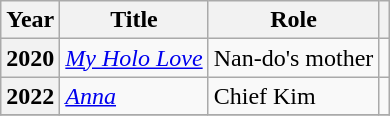<table class="wikitable plainrowheaders">
<tr>
<th scope="col">Year</th>
<th scope="col">Title</th>
<th scope="col">Role</th>
<th scope="col" class="unsortable"></th>
</tr>
<tr>
<th scope="row">2020</th>
<td><em><a href='#'>My Holo Love</a></em></td>
<td>Nan-do's mother</td>
<td></td>
</tr>
<tr>
<th scope="row">2022</th>
<td><em><a href='#'>Anna</a></em></td>
<td>Chief Kim</td>
<td></td>
</tr>
<tr>
</tr>
</table>
